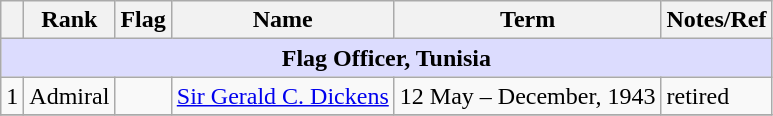<table class="wikitable">
<tr>
<th></th>
<th>Rank</th>
<th>Flag</th>
<th>Name</th>
<th>Term</th>
<th>Notes/Ref</th>
</tr>
<tr>
<td colspan="6" align="center" style="background:#dcdcfe;"><strong>Flag Officer, Tunisia</strong> </td>
</tr>
<tr>
<td>1</td>
<td>Admiral</td>
<td></td>
<td><a href='#'>Sir Gerald C. Dickens</a></td>
<td>12 May – December, 1943</td>
<td>retired</td>
</tr>
<tr>
</tr>
</table>
